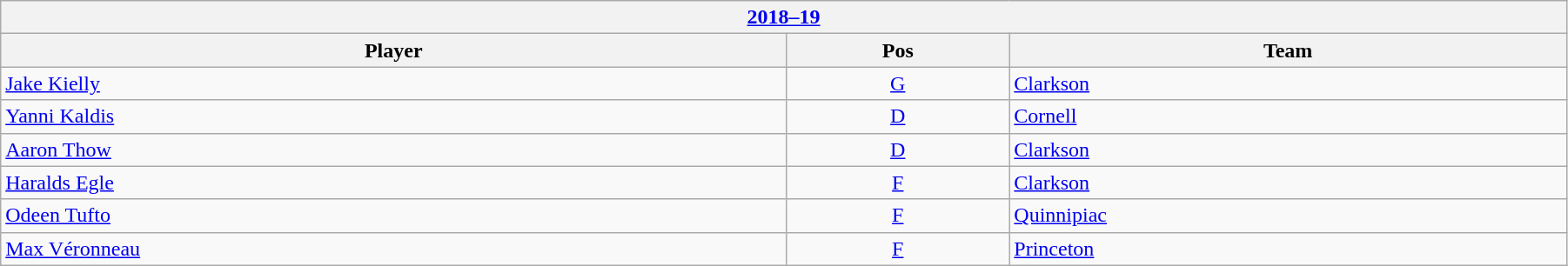<table class="wikitable" width=95%>
<tr>
<th colspan=3><a href='#'>2018–19</a></th>
</tr>
<tr>
<th>Player</th>
<th>Pos</th>
<th>Team</th>
</tr>
<tr>
<td><a href='#'>Jake Kielly</a></td>
<td align=center><a href='#'>G</a></td>
<td><a href='#'>Clarkson</a></td>
</tr>
<tr>
<td><a href='#'>Yanni Kaldis</a></td>
<td align=center><a href='#'>D</a></td>
<td><a href='#'>Cornell</a></td>
</tr>
<tr>
<td><a href='#'>Aaron Thow</a></td>
<td align=center><a href='#'>D</a></td>
<td><a href='#'>Clarkson</a></td>
</tr>
<tr>
<td><a href='#'>Haralds Egle</a></td>
<td align=center><a href='#'>F</a></td>
<td><a href='#'>Clarkson</a></td>
</tr>
<tr>
<td><a href='#'>Odeen Tufto</a></td>
<td align=center><a href='#'>F</a></td>
<td><a href='#'>Quinnipiac</a></td>
</tr>
<tr>
<td><a href='#'>Max Véronneau</a></td>
<td align=center><a href='#'>F</a></td>
<td><a href='#'>Princeton</a></td>
</tr>
</table>
